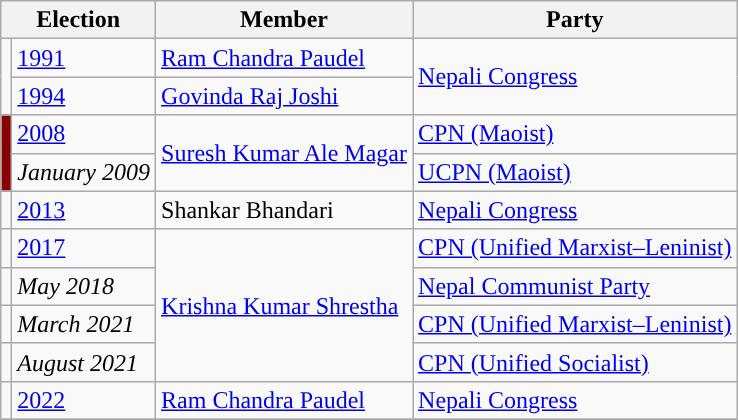<table class="wikitable">
<tr>
<th colspan="2">Election</th>
<th>Member</th>
<th>Party</th>
</tr>
<tr>
<td rowspan="2" style="background-color:"></td>
<td><a href='#'>1991</a></td>
<td><a href='#'>Ram Chandra Paudel</a></td>
<td rowspan="2"><a href='#'>Nepali Congress</a></td>
</tr>
<tr>
<td><a href='#'>1994</a></td>
<td><a href='#'>Govinda Raj Joshi</a></td>
</tr>
<tr>
<td rowspan="2" style="background-color:darkred"></td>
<td><a href='#'>2008</a></td>
<td rowspan="2"><a href='#'>Suresh Kumar Ale Magar</a></td>
<td><a href='#'>CPN (Maoist)</a></td>
</tr>
<tr>
<td><em>January 2009</em></td>
<td><a href='#'>UCPN (Maoist)</a></td>
</tr>
<tr>
<td style="background-color:"></td>
<td><a href='#'>2013</a></td>
<td>Shankar Bhandari</td>
<td><a href='#'>Nepali Congress</a></td>
</tr>
<tr>
<td style="background-color:"></td>
<td><a href='#'>2017</a></td>
<td rowspan="4"><a href='#'>Krishna Kumar Shrestha</a></td>
<td><a href='#'>CPN (Unified Marxist–Leninist)</a></td>
</tr>
<tr>
<td style="background-color:"></td>
<td><em>May 2018</em></td>
<td><a href='#'>Nepal Communist Party</a></td>
</tr>
<tr>
<td style="background-color:"></td>
<td><em>March 2021</em></td>
<td><a href='#'>CPN (Unified Marxist–Leninist)</a></td>
</tr>
<tr>
<td style="background-color:"></td>
<td><em>August 2021</em></td>
<td><a href='#'>CPN (Unified Socialist)</a></td>
</tr>
<tr>
<td style="background-color:"></td>
<td><a href='#'>2022</a></td>
<td><a href='#'>Ram Chandra Paudel</a></td>
<td><a href='#'>Nepali Congress</a></td>
</tr>
<tr>
</tr>
</table>
